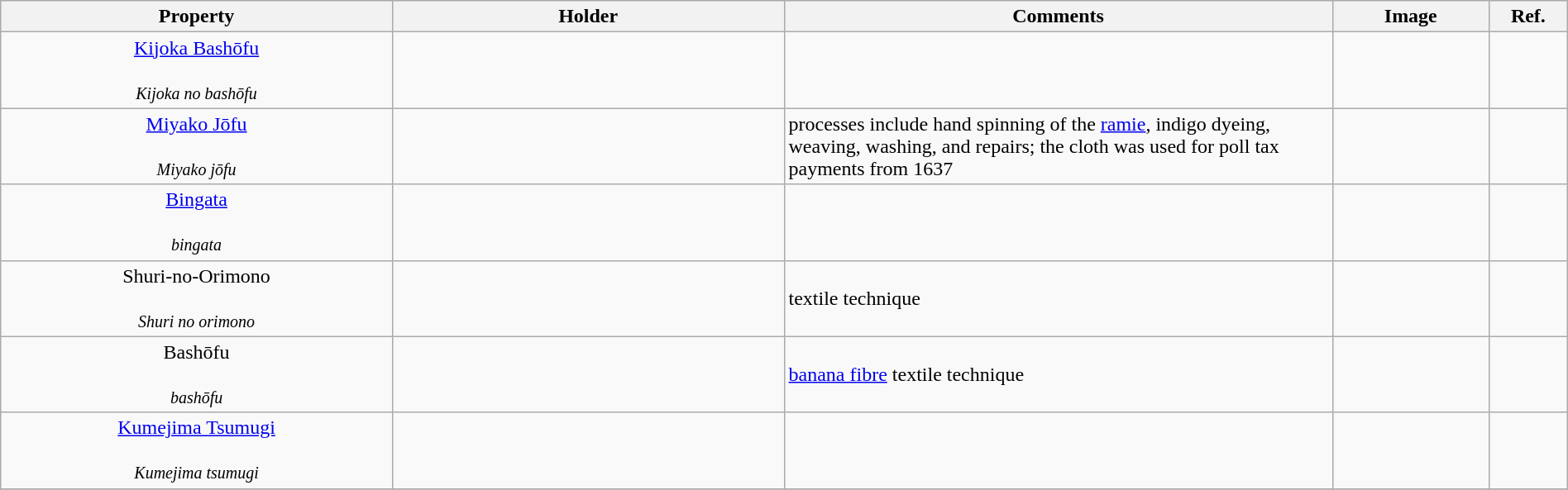<table class="wikitable sortable"  style="width:100%;">
<tr>
<th width="25%" align="left">Property</th>
<th width="25%" align="left">Holder</th>
<th width="35%" align="left" class="unsortable">Comments</th>
<th width="10%" align="left" class="unsortable">Image</th>
<th width="5%" align="left" class="unsortable">Ref.</th>
</tr>
<tr>
<td align="center"><a href='#'>Kijoka Bashōfu</a><br><br><small><em>Kijoka no bashōfu</em></small></td>
<td></td>
<td></td>
<td></td>
<td></td>
</tr>
<tr>
<td align="center"><a href='#'>Miyako Jōfu</a><br><br><small><em>Miyako jōfu</em></small></td>
<td></td>
<td>processes include hand spinning of the <a href='#'>ramie</a>, indigo dyeing, weaving, washing, and repairs; the cloth was used for poll tax payments from 1637</td>
<td></td>
<td></td>
</tr>
<tr>
<td align="center"><a href='#'>Bingata</a><br><br><small><em>bingata</em></small></td>
<td></td>
<td></td>
<td></td>
<td></td>
</tr>
<tr>
<td align="center">Shuri-no-Orimono<br><br><small><em>Shuri no orimono</em></small></td>
<td></td>
<td>textile technique</td>
<td></td>
<td></td>
</tr>
<tr>
<td align="center">Bashōfu<br><br><small><em>bashōfu</em></small></td>
<td></td>
<td><a href='#'>banana fibre</a> textile technique</td>
<td></td>
<td></td>
</tr>
<tr>
<td align="center"><a href='#'>Kumejima Tsumugi</a><br><br><small><em>Kumejima tsumugi</em></small></td>
<td></td>
<td></td>
<td></td>
<td></td>
</tr>
<tr>
</tr>
</table>
